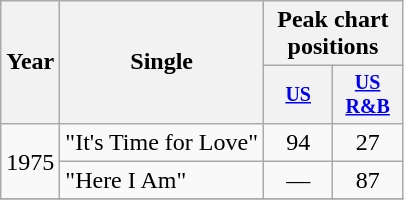<table class="wikitable" style="text-align:center;">
<tr>
<th rowspan="2">Year</th>
<th rowspan="2">Single</th>
<th colspan="2">Peak chart positions</th>
</tr>
<tr style="font-size:smaller;">
<th width="40"><a href='#'>US</a><br></th>
<th width="40"><a href='#'>US<br>R&B</a><br></th>
</tr>
<tr>
<td rowspan="2">1975</td>
<td align="left">"It's Time for Love"</td>
<td>94</td>
<td>27</td>
</tr>
<tr>
<td align="left">"Here I Am"</td>
<td>—</td>
<td>87</td>
</tr>
<tr>
</tr>
</table>
